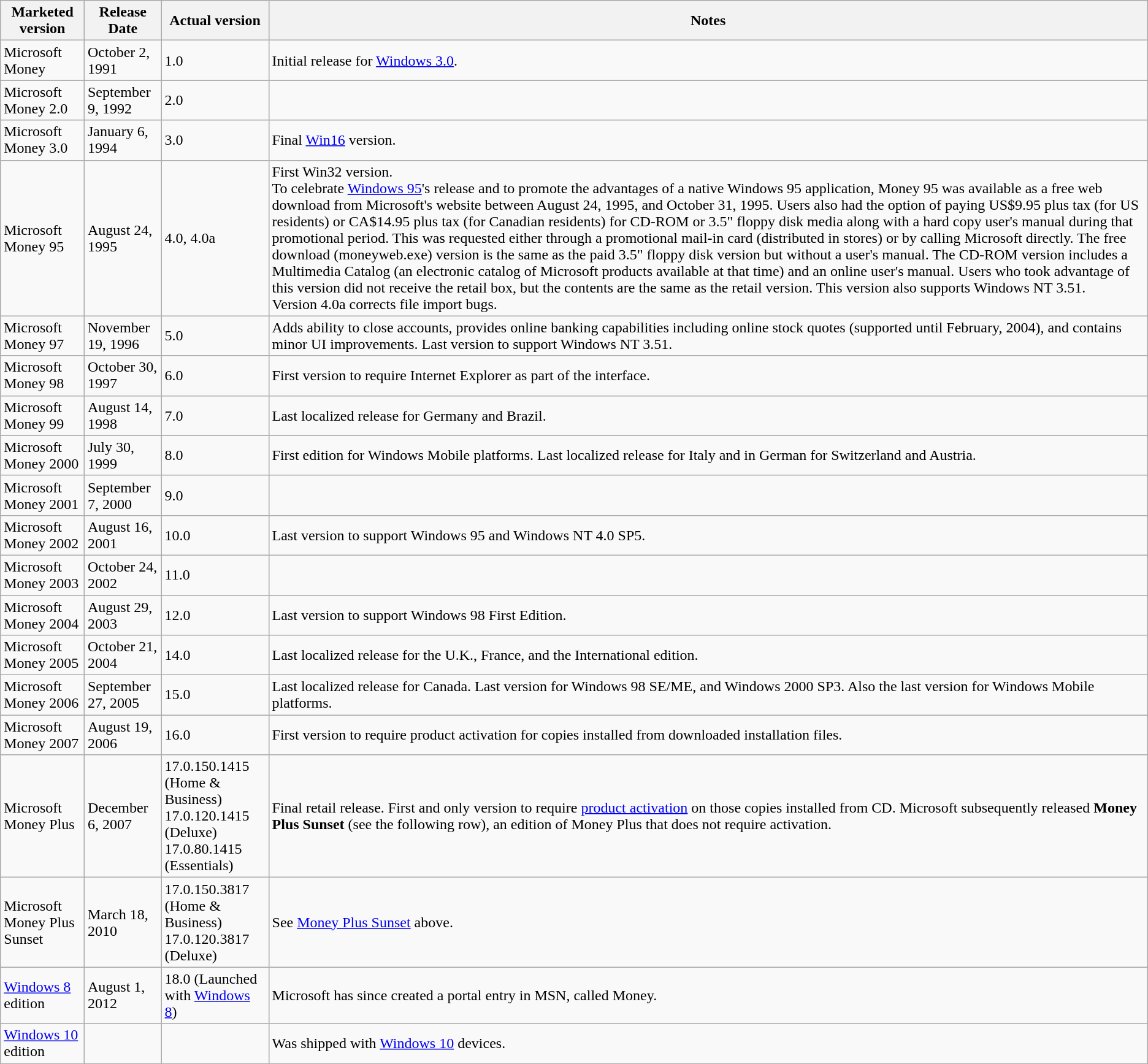<table class="wikitable">
<tr>
<th>Marketed version</th>
<th>Release Date</th>
<th>Actual version</th>
<th>Notes</th>
</tr>
<tr>
<td>Microsoft Money</td>
<td>October 2, 1991</td>
<td>1.0</td>
<td>Initial release for <a href='#'>Windows 3.0</a>.</td>
</tr>
<tr>
<td>Microsoft Money 2.0</td>
<td>September 9, 1992</td>
<td>2.0</td>
<td></td>
</tr>
<tr>
<td>Microsoft Money 3.0</td>
<td>January 6, 1994</td>
<td>3.0</td>
<td>Final <a href='#'>Win16</a> version.</td>
</tr>
<tr>
<td>Microsoft Money 95</td>
<td>August 24, 1995</td>
<td>4.0, 4.0a</td>
<td>First Win32 version.<br>To celebrate <a href='#'>Windows 95</a>'s release and to promote the advantages of a native Windows 95 application, Money 95 was available as a free web download from Microsoft's website between August 24, 1995, and October 31, 1995. Users also had the option of paying US$9.95 plus tax (for US residents) or CA$14.95 plus tax (for Canadian residents) for CD-ROM or 3.5" floppy disk media along with a hard copy user's manual during that promotional period. This was requested either through a promotional mail-in card (distributed in stores) or by calling Microsoft directly. The free download (moneyweb.exe) version is the same as the paid 3.5" floppy disk version but without a  user's manual. The CD-ROM version includes a Multimedia Catalog (an electronic catalog of Microsoft products available at that time) and an online user's manual. Users who took advantage of this version did not receive the retail box, but the contents are the same as the retail version. This version also supports Windows NT 3.51.<br>Version 4.0a corrects file import bugs.</td>
</tr>
<tr>
<td>Microsoft Money 97</td>
<td>November 19, 1996</td>
<td>5.0</td>
<td>Adds ability to close accounts, provides online banking capabilities including online stock quotes (supported until February, 2004), and contains minor UI improvements. Last version to support Windows NT 3.51.</td>
</tr>
<tr>
<td>Microsoft Money 98</td>
<td>October 30, 1997</td>
<td>6.0</td>
<td>First version to require Internet Explorer as part of the interface.</td>
</tr>
<tr>
<td>Microsoft Money 99</td>
<td>August 14, 1998</td>
<td>7.0</td>
<td>Last localized release for Germany and Brazil.</td>
</tr>
<tr>
<td>Microsoft Money 2000</td>
<td>July 30, 1999</td>
<td>8.0</td>
<td>First edition for Windows Mobile platforms. Last localized release for Italy and in German for Switzerland and Austria.</td>
</tr>
<tr>
<td>Microsoft Money 2001</td>
<td>September 7, 2000</td>
<td>9.0</td>
<td></td>
</tr>
<tr>
<td>Microsoft Money 2002</td>
<td>August 16, 2001</td>
<td>10.0</td>
<td>Last version to support Windows 95 and Windows NT 4.0 SP5.</td>
</tr>
<tr>
<td>Microsoft Money 2003</td>
<td>October 24, 2002</td>
<td>11.0</td>
<td></td>
</tr>
<tr>
<td>Microsoft Money 2004</td>
<td>August 29, 2003</td>
<td>12.0</td>
<td>Last version to support Windows 98 First Edition.</td>
</tr>
<tr>
<td>Microsoft Money 2005</td>
<td>October 21, 2004</td>
<td>14.0</td>
<td>Last localized release for the U.K., France, and the International edition.</td>
</tr>
<tr>
<td>Microsoft Money 2006</td>
<td>September 27, 2005</td>
<td>15.0</td>
<td>Last localized release for Canada. Last version for Windows 98 SE/ME, and Windows 2000 SP3. Also the last version for Windows Mobile platforms.</td>
</tr>
<tr>
<td>Microsoft Money 2007</td>
<td>August 19, 2006</td>
<td>16.0</td>
<td>First version to require product activation for copies installed from downloaded installation files.</td>
</tr>
<tr>
<td>Microsoft Money Plus</td>
<td>December 6, 2007</td>
<td>17.0.150.1415 (Home & Business)<br>17.0.120.1415 (Deluxe)<br>17.0.80.1415 (Essentials)</td>
<td>Final retail release. First and only version to require <a href='#'>product activation</a> on those copies installed from CD. Microsoft subsequently released <strong>Money Plus Sunset</strong> (see the following row), an edition of Money Plus that does not require activation.</td>
</tr>
<tr>
<td>Microsoft Money Plus Sunset</td>
<td>March 18, 2010</td>
<td>17.0.150.3817 (Home & Business)<br>17.0.120.3817 (Deluxe)</td>
<td>See <a href='#'>Money Plus Sunset</a> above.</td>
</tr>
<tr>
<td><a href='#'>Windows 8</a> edition</td>
<td>August 1, 2012</td>
<td>18.0 (Launched with <a href='#'>Windows 8</a>)</td>
<td>Microsoft has since created a portal entry in MSN, called Money.</td>
</tr>
<tr>
<td><a href='#'>Windows 10</a> edition</td>
<td></td>
<td></td>
<td>Was shipped with <a href='#'>Windows 10</a> devices.</td>
</tr>
</table>
